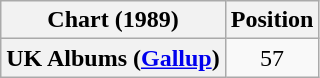<table class="wikitable plainrowheaders" style="text-align:center">
<tr>
<th scope="col">Chart (1989)</th>
<th scope="col">Position</th>
</tr>
<tr>
<th scope="row">UK Albums (<a href='#'>Gallup</a>)</th>
<td>57</td>
</tr>
</table>
